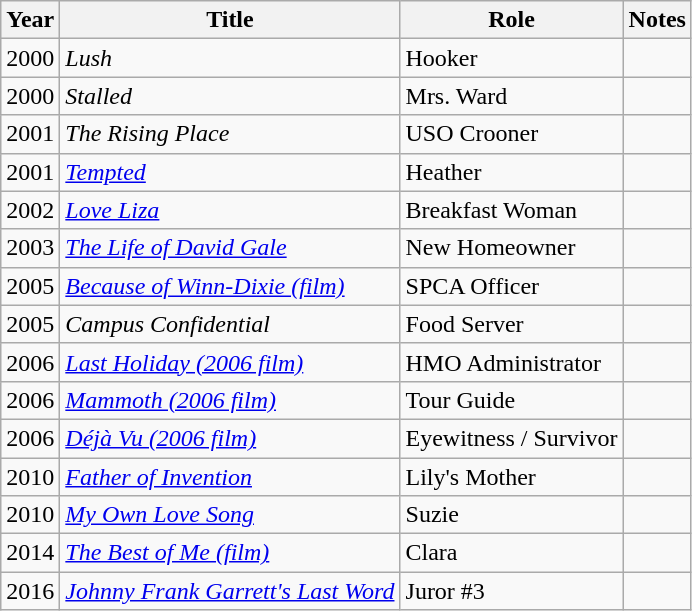<table class="wikitable sortable">
<tr>
<th>Year</th>
<th>Title</th>
<th>Role</th>
<th class="unsortable">Notes</th>
</tr>
<tr>
<td>2000</td>
<td><em>Lush</em></td>
<td>Hooker</td>
<td></td>
</tr>
<tr>
<td>2000</td>
<td><em>Stalled</em></td>
<td>Mrs. Ward</td>
<td></td>
</tr>
<tr>
<td>2001</td>
<td><em>The Rising Place</em></td>
<td>USO Crooner</td>
<td></td>
</tr>
<tr>
<td>2001</td>
<td><em><a href='#'>Tempted</a></em></td>
<td>Heather</td>
<td></td>
</tr>
<tr>
<td>2002</td>
<td><em><a href='#'>Love Liza</a></em></td>
<td>Breakfast Woman</td>
<td></td>
</tr>
<tr>
<td>2003</td>
<td><em><a href='#'>The Life of David Gale</a></em></td>
<td>New Homeowner</td>
<td></td>
</tr>
<tr>
<td>2005</td>
<td><em><a href='#'>Because of Winn-Dixie (film)</a></em></td>
<td>SPCA Officer</td>
<td></td>
</tr>
<tr>
<td>2005</td>
<td><em>Campus Confidential</em></td>
<td>Food Server</td>
<td></td>
</tr>
<tr>
<td>2006</td>
<td><em><a href='#'>Last Holiday (2006 film)</a></em></td>
<td>HMO Administrator</td>
<td></td>
</tr>
<tr>
<td>2006</td>
<td><em><a href='#'>Mammoth (2006 film)</a></em></td>
<td>Tour Guide</td>
<td></td>
</tr>
<tr>
<td>2006</td>
<td><em><a href='#'>Déjà Vu (2006 film)</a></em></td>
<td>Eyewitness / Survivor</td>
<td></td>
</tr>
<tr>
<td>2010</td>
<td><em><a href='#'>Father of Invention</a></em></td>
<td>Lily's Mother</td>
<td></td>
</tr>
<tr>
<td>2010</td>
<td><em><a href='#'>My Own Love Song</a></em></td>
<td>Suzie</td>
<td></td>
</tr>
<tr>
<td>2014</td>
<td><em><a href='#'>The Best of Me (film)</a></em></td>
<td>Clara</td>
<td></td>
</tr>
<tr>
<td>2016</td>
<td><em><a href='#'>Johnny Frank Garrett's Last Word</a></em></td>
<td>Juror #3</td>
<td></td>
</tr>
</table>
